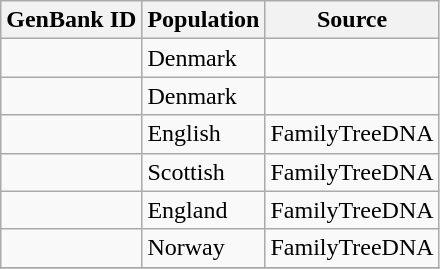<table class="wikitable sortable">
<tr>
<th scope="col">GenBank ID</th>
<th scope="col">Population</th>
<th scope="col">Source</th>
</tr>
<tr>
<td></td>
<td>Denmark</td>
<td></td>
</tr>
<tr>
<td></td>
<td>Denmark</td>
<td></td>
</tr>
<tr>
<td></td>
<td>English</td>
<td>FamilyTreeDNA</td>
</tr>
<tr>
<td></td>
<td>Scottish</td>
<td>FamilyTreeDNA</td>
</tr>
<tr>
<td></td>
<td>England</td>
<td>FamilyTreeDNA</td>
</tr>
<tr>
<td></td>
<td>Norway</td>
<td>FamilyTreeDNA</td>
</tr>
<tr>
</tr>
</table>
